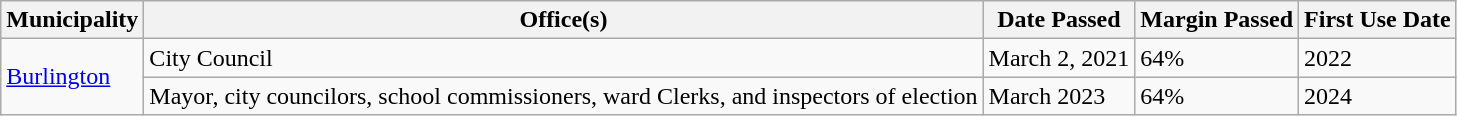<table class="wikitable">
<tr>
<th>Municipality</th>
<th>Office(s)</th>
<th>Date Passed</th>
<th>Margin Passed</th>
<th>First Use Date</th>
</tr>
<tr>
<td rowspan=2><a href='#'>Burlington</a></td>
<td>City Council</td>
<td>March 2, 2021</td>
<td>64%</td>
<td>2022</td>
</tr>
<tr>
<td>Mayor, city councilors, school commissioners, ward Clerks, and inspectors of election</td>
<td>March 2023</td>
<td>64%</td>
<td>2024</td>
</tr>
</table>
